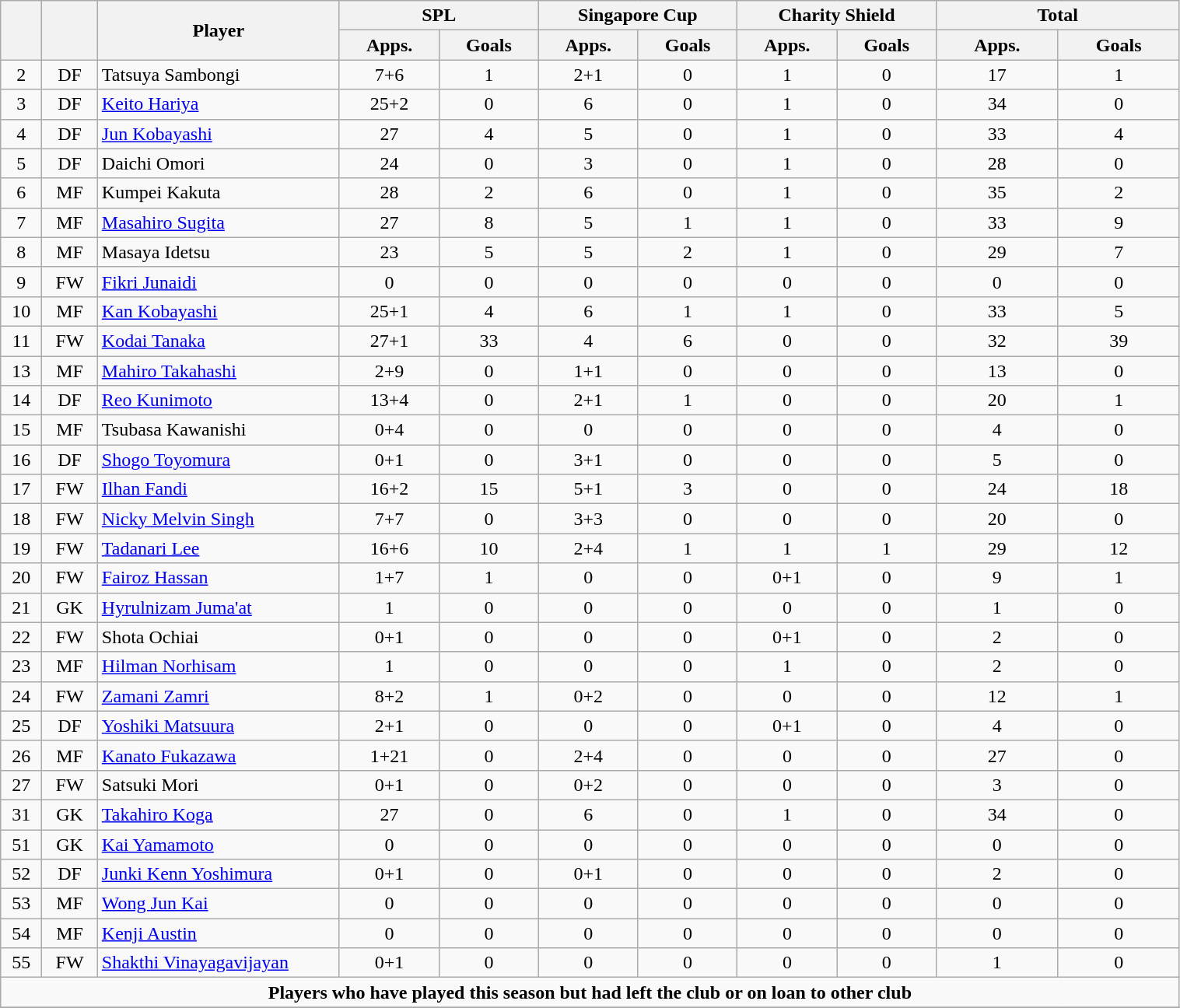<table class="wikitable" style="text-align:center; font-size:100%; width:80%;">
<tr>
<th rowspan=2></th>
<th rowspan=2></th>
<th rowspan=2 width="200">Player</th>
<th colspan=2 width="105">SPL</th>
<th colspan=2 width="105">Singapore Cup</th>
<th colspan=2 width="105">Charity Shield</th>
<th colspan=2 width="130">Total</th>
</tr>
<tr>
<th>Apps.</th>
<th>Goals</th>
<th>Apps.</th>
<th>Goals</th>
<th>Apps.</th>
<th>Goals</th>
<th>Apps.</th>
<th>Goals</th>
</tr>
<tr>
<td>2</td>
<td>DF</td>
<td align="left"> Tatsuya Sambongi</td>
<td>7+6</td>
<td>1</td>
<td>2+1</td>
<td>0</td>
<td>1</td>
<td>0</td>
<td>17</td>
<td>1</td>
</tr>
<tr>
<td>3</td>
<td>DF</td>
<td align="left"> <a href='#'>Keito Hariya</a></td>
<td>25+2</td>
<td>0</td>
<td>6</td>
<td>0</td>
<td>1</td>
<td>0</td>
<td>34</td>
<td>0</td>
</tr>
<tr>
<td>4</td>
<td>DF</td>
<td align="left"> <a href='#'>Jun Kobayashi</a></td>
<td>27</td>
<td>4</td>
<td>5</td>
<td>0</td>
<td>1</td>
<td>0</td>
<td>33</td>
<td>4</td>
</tr>
<tr>
<td>5</td>
<td>DF</td>
<td align="left"> Daichi Omori</td>
<td>24</td>
<td>0</td>
<td>3</td>
<td>0</td>
<td>1</td>
<td>0</td>
<td>28</td>
<td>0</td>
</tr>
<tr>
<td>6</td>
<td>MF</td>
<td align="left"> Kumpei Kakuta</td>
<td>28</td>
<td>2</td>
<td>6</td>
<td>0</td>
<td>1</td>
<td>0</td>
<td>35</td>
<td>2</td>
</tr>
<tr>
<td>7</td>
<td>MF</td>
<td align="left"> <a href='#'>Masahiro Sugita</a></td>
<td>27</td>
<td>8</td>
<td>5</td>
<td>1</td>
<td>1</td>
<td>0</td>
<td>33</td>
<td>9</td>
</tr>
<tr>
<td>8</td>
<td>MF</td>
<td align="left"> Masaya Idetsu</td>
<td>23</td>
<td>5</td>
<td>5</td>
<td>2</td>
<td>1</td>
<td>0</td>
<td>29</td>
<td>7</td>
</tr>
<tr>
<td>9</td>
<td>FW</td>
<td align="left"> <a href='#'>Fikri Junaidi</a></td>
<td>0</td>
<td>0</td>
<td>0</td>
<td>0</td>
<td>0</td>
<td>0</td>
<td>0</td>
<td>0</td>
</tr>
<tr>
<td>10</td>
<td>MF</td>
<td align="left"> <a href='#'>Kan Kobayashi</a></td>
<td>25+1</td>
<td>4</td>
<td>6</td>
<td>1</td>
<td>1</td>
<td>0</td>
<td>33</td>
<td>5</td>
</tr>
<tr>
<td>11</td>
<td>FW</td>
<td align="left"> <a href='#'>Kodai Tanaka</a></td>
<td>27+1</td>
<td>33</td>
<td>4</td>
<td>6</td>
<td>0</td>
<td>0</td>
<td>32</td>
<td>39</td>
</tr>
<tr>
<td>13</td>
<td>MF</td>
<td align="left"> <a href='#'>Mahiro Takahashi</a></td>
<td>2+9</td>
<td>0</td>
<td>1+1</td>
<td>0</td>
<td>0</td>
<td>0</td>
<td>13</td>
<td>0</td>
</tr>
<tr>
<td>14</td>
<td>DF</td>
<td align="left"> <a href='#'>Reo Kunimoto</a></td>
<td>13+4</td>
<td>0</td>
<td>2+1</td>
<td>1</td>
<td>0</td>
<td>0</td>
<td>20</td>
<td>1</td>
</tr>
<tr>
<td>15</td>
<td>MF</td>
<td align="left"> Tsubasa Kawanishi</td>
<td>0+4</td>
<td>0</td>
<td>0</td>
<td>0</td>
<td>0</td>
<td>0</td>
<td>4</td>
<td>0</td>
</tr>
<tr>
<td>16</td>
<td>DF</td>
<td align="left"> <a href='#'>Shogo Toyomura</a></td>
<td>0+1</td>
<td>0</td>
<td>3+1</td>
<td>0</td>
<td>0</td>
<td>0</td>
<td>5</td>
<td>0</td>
</tr>
<tr>
<td>17</td>
<td>FW</td>
<td align="left"> <a href='#'>Ilhan Fandi</a></td>
<td>16+2</td>
<td>15</td>
<td>5+1</td>
<td>3</td>
<td>0</td>
<td>0</td>
<td>24</td>
<td>18</td>
</tr>
<tr>
<td>18</td>
<td>FW</td>
<td align="left"> <a href='#'>Nicky Melvin Singh</a></td>
<td>7+7</td>
<td>0</td>
<td>3+3</td>
<td>0</td>
<td>0</td>
<td>0</td>
<td>20</td>
<td>0</td>
</tr>
<tr>
<td>19</td>
<td>FW</td>
<td align="left"> <a href='#'>Tadanari Lee</a></td>
<td>16+6</td>
<td>10</td>
<td>2+4</td>
<td>1</td>
<td>1</td>
<td>1</td>
<td>29</td>
<td>12</td>
</tr>
<tr>
<td>20</td>
<td>FW</td>
<td align="left"> <a href='#'>Fairoz Hassan</a></td>
<td>1+7</td>
<td>1</td>
<td>0</td>
<td>0</td>
<td>0+1</td>
<td>0</td>
<td>9</td>
<td>1</td>
</tr>
<tr>
<td>21</td>
<td>GK</td>
<td align="left"> <a href='#'>Hyrulnizam Juma'at</a></td>
<td>1</td>
<td>0</td>
<td>0</td>
<td>0</td>
<td>0</td>
<td>0</td>
<td>1</td>
<td>0</td>
</tr>
<tr>
<td>22</td>
<td>FW</td>
<td align="left"> Shota Ochiai</td>
<td>0+1</td>
<td>0</td>
<td>0</td>
<td>0</td>
<td>0+1</td>
<td>0</td>
<td>2</td>
<td>0</td>
</tr>
<tr>
<td>23</td>
<td>MF</td>
<td align="left"> <a href='#'>Hilman Norhisam</a></td>
<td>1</td>
<td>0</td>
<td>0</td>
<td>0</td>
<td>1</td>
<td>0</td>
<td>2</td>
<td>0</td>
</tr>
<tr>
<td>24</td>
<td>FW</td>
<td align="left"> <a href='#'>Zamani Zamri</a></td>
<td>8+2</td>
<td>1</td>
<td>0+2</td>
<td>0</td>
<td>0</td>
<td>0</td>
<td>12</td>
<td>1</td>
</tr>
<tr>
<td>25</td>
<td>DF</td>
<td align="left"> <a href='#'>Yoshiki Matsuura</a></td>
<td>2+1</td>
<td>0</td>
<td>0</td>
<td>0</td>
<td>0+1</td>
<td>0</td>
<td>4</td>
<td>0</td>
</tr>
<tr>
<td>26</td>
<td>MF</td>
<td align="left"> <a href='#'>Kanato Fukazawa</a></td>
<td>1+21</td>
<td>0</td>
<td>2+4</td>
<td>0</td>
<td>0</td>
<td>0</td>
<td>27</td>
<td>0</td>
</tr>
<tr>
<td>27</td>
<td>FW</td>
<td align="left"> Satsuki Mori</td>
<td>0+1</td>
<td>0</td>
<td>0+2</td>
<td>0</td>
<td>0</td>
<td>0</td>
<td>3</td>
<td>0</td>
</tr>
<tr>
<td>31</td>
<td>GK</td>
<td align="left"> <a href='#'>Takahiro Koga</a></td>
<td>27</td>
<td>0</td>
<td>6</td>
<td>0</td>
<td>1</td>
<td>0</td>
<td>34</td>
<td>0</td>
</tr>
<tr>
<td>51</td>
<td>GK</td>
<td align="left"> <a href='#'>Kai Yamamoto</a></td>
<td>0</td>
<td>0</td>
<td>0</td>
<td>0</td>
<td>0</td>
<td>0</td>
<td>0</td>
<td>0</td>
</tr>
<tr>
<td>52</td>
<td>DF</td>
<td align="left"> <a href='#'>Junki Kenn Yoshimura</a></td>
<td>0+1</td>
<td>0</td>
<td>0+1</td>
<td>0</td>
<td>0</td>
<td>0</td>
<td>2</td>
<td>0</td>
</tr>
<tr>
<td>53</td>
<td>MF</td>
<td align="left"> <a href='#'>Wong Jun Kai</a></td>
<td>0</td>
<td>0</td>
<td>0</td>
<td>0</td>
<td>0</td>
<td>0</td>
<td>0</td>
<td>0</td>
</tr>
<tr>
<td>54</td>
<td>MF</td>
<td align="left"> <a href='#'>Kenji Austin</a></td>
<td>0</td>
<td>0</td>
<td>0</td>
<td>0</td>
<td>0</td>
<td>0</td>
<td>0</td>
<td>0</td>
</tr>
<tr>
<td>55</td>
<td>FW</td>
<td align="left"> <a href='#'>Shakthi Vinayagavijayan</a></td>
<td>0+1</td>
<td>0</td>
<td>0</td>
<td>0</td>
<td>0</td>
<td>0</td>
<td>1</td>
<td>0</td>
</tr>
<tr>
<td colspan="17"><strong>Players who have played this season but had left the club or on loan to other club</strong></td>
</tr>
<tr>
</tr>
</table>
